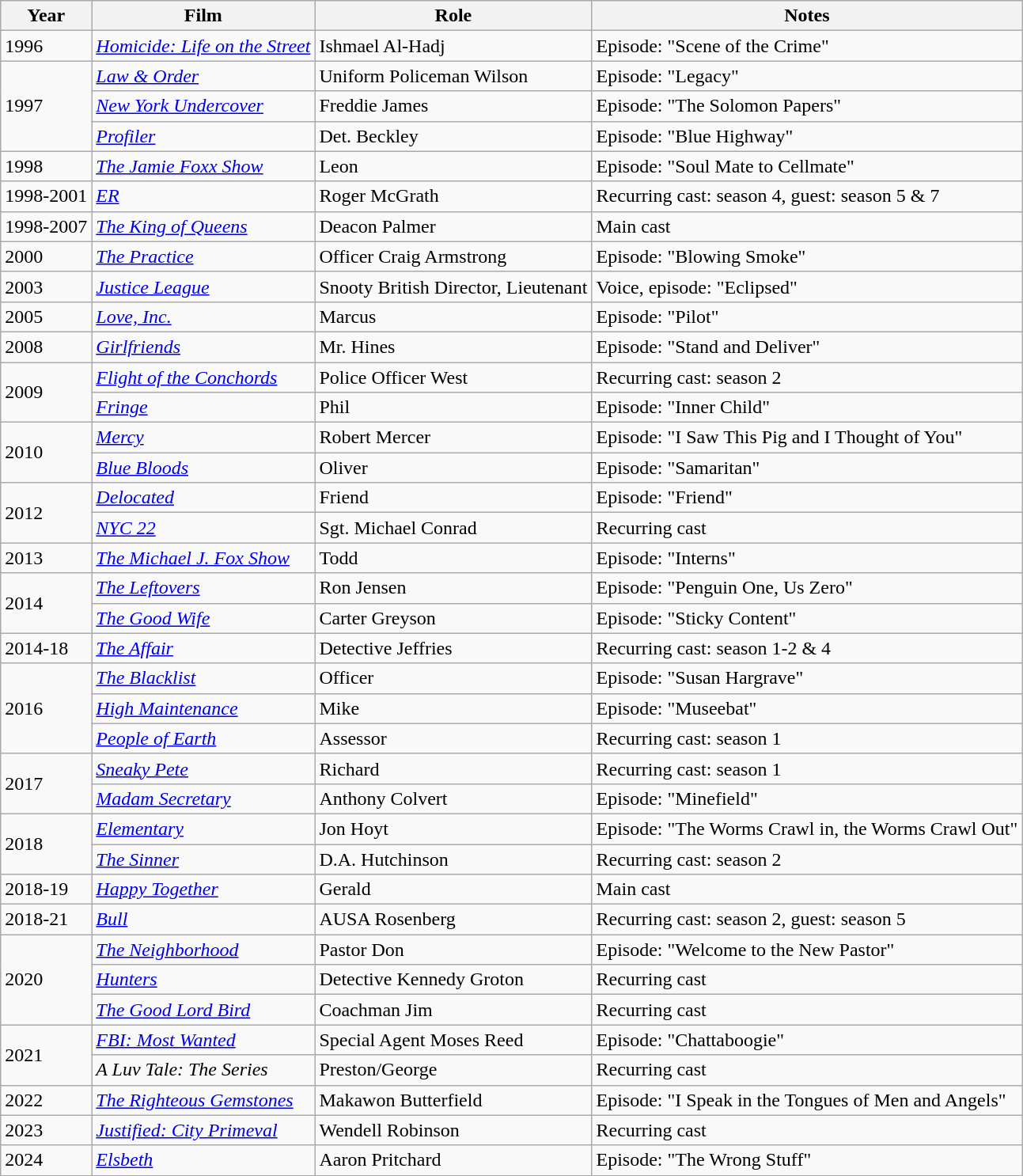<table class="wikitable">
<tr>
<th>Year</th>
<th>Film</th>
<th>Role</th>
<th>Notes</th>
</tr>
<tr>
<td>1996</td>
<td><em><a href='#'>Homicide: Life on the Street</a></em></td>
<td>Ishmael Al-Hadj</td>
<td>Episode: "Scene of the Crime"</td>
</tr>
<tr>
<td rowspan="3">1997</td>
<td><em><a href='#'>Law & Order</a></em></td>
<td>Uniform Policeman Wilson</td>
<td>Episode: "Legacy"</td>
</tr>
<tr>
<td><em><a href='#'>New York Undercover</a></em></td>
<td>Freddie James</td>
<td>Episode: "The Solomon Papers"</td>
</tr>
<tr>
<td><em><a href='#'>Profiler</a></em></td>
<td>Det. Beckley</td>
<td>Episode: "Blue Highway"</td>
</tr>
<tr>
<td>1998</td>
<td><em><a href='#'>The Jamie Foxx Show</a></em></td>
<td>Leon</td>
<td>Episode: "Soul Mate to Cellmate"</td>
</tr>
<tr>
<td>1998-2001</td>
<td><em><a href='#'>ER</a></em></td>
<td>Roger McGrath</td>
<td>Recurring cast: season 4, guest: season 5 & 7</td>
</tr>
<tr>
<td>1998-2007</td>
<td><em><a href='#'>The King of Queens</a></em></td>
<td>Deacon Palmer</td>
<td>Main cast</td>
</tr>
<tr>
<td>2000</td>
<td><em><a href='#'>The Practice</a></em></td>
<td>Officer Craig Armstrong</td>
<td>Episode: "Blowing Smoke"</td>
</tr>
<tr>
<td>2003</td>
<td><em><a href='#'>Justice League</a></em></td>
<td>Snooty British Director, Lieutenant</td>
<td>Voice, episode: "Eclipsed"</td>
</tr>
<tr>
<td>2005</td>
<td><em><a href='#'>Love, Inc.</a></em></td>
<td>Marcus</td>
<td>Episode: "Pilot"</td>
</tr>
<tr>
<td>2008</td>
<td><em><a href='#'>Girlfriends</a></em></td>
<td>Mr. Hines</td>
<td>Episode: "Stand and Deliver"</td>
</tr>
<tr>
<td rowspan="2">2009</td>
<td><em><a href='#'>Flight of the Conchords</a></em></td>
<td>Police Officer West</td>
<td>Recurring cast: season 2</td>
</tr>
<tr>
<td><em><a href='#'>Fringe</a></em></td>
<td>Phil</td>
<td>Episode: "Inner Child"</td>
</tr>
<tr>
<td rowspan="2">2010</td>
<td><em><a href='#'>Mercy</a></em></td>
<td>Robert Mercer</td>
<td>Episode: "I Saw This Pig and I Thought of You"</td>
</tr>
<tr>
<td><em><a href='#'>Blue Bloods</a></em></td>
<td>Oliver</td>
<td>Episode: "Samaritan"</td>
</tr>
<tr>
<td rowspan="2">2012</td>
<td><em><a href='#'>Delocated</a></em></td>
<td>Friend</td>
<td>Episode: "Friend"</td>
</tr>
<tr>
<td><em><a href='#'>NYC 22</a></em></td>
<td>Sgt. Michael Conrad</td>
<td>Recurring cast</td>
</tr>
<tr>
<td>2013</td>
<td><em><a href='#'>The Michael J. Fox Show</a></em></td>
<td>Todd</td>
<td>Episode: "Interns"</td>
</tr>
<tr>
<td rowspan="2">2014</td>
<td><em><a href='#'>The Leftovers</a></em></td>
<td>Ron Jensen</td>
<td>Episode: "Penguin One, Us Zero"</td>
</tr>
<tr>
<td><em><a href='#'>The Good Wife</a></em></td>
<td>Carter Greyson</td>
<td>Episode: "Sticky Content"</td>
</tr>
<tr>
<td>2014-18</td>
<td><em><a href='#'>The Affair</a></em></td>
<td>Detective Jeffries</td>
<td>Recurring cast: season 1-2 & 4</td>
</tr>
<tr>
<td rowspan="3">2016</td>
<td><em><a href='#'>The Blacklist</a></em></td>
<td>Officer</td>
<td>Episode: "Susan Hargrave"</td>
</tr>
<tr>
<td><em><a href='#'>High Maintenance</a></em></td>
<td>Mike</td>
<td>Episode: "Museebat"</td>
</tr>
<tr>
<td><em><a href='#'>People of Earth</a></em></td>
<td>Assessor</td>
<td>Recurring cast: season 1</td>
</tr>
<tr>
<td rowspan="2">2017</td>
<td><em><a href='#'>Sneaky Pete</a></em></td>
<td>Richard</td>
<td>Recurring cast: season 1</td>
</tr>
<tr>
<td><em><a href='#'>Madam Secretary</a></em></td>
<td>Anthony Colvert</td>
<td>Episode: "Minefield"</td>
</tr>
<tr>
<td rowspan="2">2018</td>
<td><em><a href='#'>Elementary</a></em></td>
<td>Jon Hoyt</td>
<td>Episode: "The Worms Crawl in, the Worms Crawl Out"</td>
</tr>
<tr>
<td><em><a href='#'>The Sinner</a></em></td>
<td>D.A. Hutchinson</td>
<td>Recurring cast: season 2</td>
</tr>
<tr>
<td>2018-19</td>
<td><em><a href='#'>Happy Together</a></em></td>
<td>Gerald</td>
<td>Main cast</td>
</tr>
<tr>
<td>2018-21</td>
<td><em><a href='#'>Bull</a></em></td>
<td>AUSA Rosenberg</td>
<td>Recurring cast: season 2, guest: season 5</td>
</tr>
<tr>
<td rowspan="3">2020</td>
<td><em><a href='#'>The Neighborhood</a></em></td>
<td>Pastor Don</td>
<td>Episode: "Welcome to the New Pastor"</td>
</tr>
<tr>
<td><em><a href='#'>Hunters</a></em></td>
<td>Detective Kennedy Groton</td>
<td>Recurring cast</td>
</tr>
<tr>
<td><em><a href='#'>The Good Lord Bird</a></em></td>
<td>Coachman Jim</td>
<td>Recurring cast</td>
</tr>
<tr>
<td rowspan="2">2021</td>
<td><em><a href='#'>FBI: Most Wanted</a></em></td>
<td>Special Agent Moses Reed</td>
<td>Episode: "Chattaboogie"</td>
</tr>
<tr>
<td><em>A Luv Tale: The Series</em></td>
<td>Preston/George</td>
<td>Recurring cast</td>
</tr>
<tr>
<td>2022</td>
<td><em><a href='#'>The Righteous Gemstones</a></em></td>
<td>Makawon Butterfield</td>
<td>Episode: "I Speak in the Tongues of Men and Angels"</td>
</tr>
<tr>
<td>2023</td>
<td><em><a href='#'>Justified: City Primeval</a></em></td>
<td>Wendell Robinson</td>
<td>Recurring cast</td>
</tr>
<tr>
<td>2024</td>
<td><em><a href='#'>Elsbeth</a></em></td>
<td>Aaron Pritchard</td>
<td>Episode: "The Wrong Stuff"</td>
</tr>
</table>
